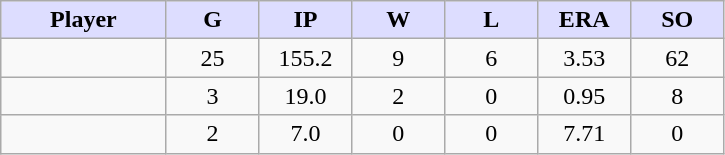<table class="wikitable sortable">
<tr>
<th style="background:#ddf; width:16%;">Player</th>
<th style="background:#ddf; width:9%;">G</th>
<th style="background:#ddf; width:9%;">IP</th>
<th style="background:#ddf; width:9%;">W</th>
<th style="background:#ddf; width:9%;">L</th>
<th style="background:#ddf; width:9%;">ERA</th>
<th style="background:#ddf; width:9%;">SO</th>
</tr>
<tr style="text-align:center;">
<td></td>
<td>25</td>
<td>155.2</td>
<td>9</td>
<td>6</td>
<td>3.53</td>
<td>62</td>
</tr>
<tr style="text-align:center;">
<td></td>
<td>3</td>
<td>19.0</td>
<td>2</td>
<td>0</td>
<td>0.95</td>
<td>8</td>
</tr>
<tr style="text-align:center;">
<td></td>
<td>2</td>
<td>7.0</td>
<td>0</td>
<td>0</td>
<td>7.71</td>
<td>0</td>
</tr>
</table>
